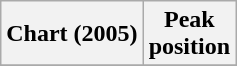<table class="wikitable plainrowheaders">
<tr>
<th scope="col">Chart (2005)</th>
<th scope="col">Peak<br>position</th>
</tr>
<tr>
</tr>
</table>
